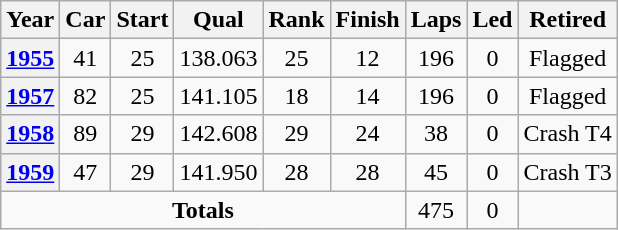<table class="wikitable" style="text-align:center">
<tr>
<th>Year</th>
<th>Car</th>
<th>Start</th>
<th>Qual</th>
<th>Rank</th>
<th>Finish</th>
<th>Laps</th>
<th>Led</th>
<th>Retired</th>
</tr>
<tr>
<th><a href='#'>1955</a></th>
<td>41</td>
<td>25</td>
<td>138.063</td>
<td>25</td>
<td>12</td>
<td>196</td>
<td>0</td>
<td>Flagged</td>
</tr>
<tr>
<th><a href='#'>1957</a></th>
<td>82</td>
<td>25</td>
<td>141.105</td>
<td>18</td>
<td>14</td>
<td>196</td>
<td>0</td>
<td>Flagged</td>
</tr>
<tr>
<th><a href='#'>1958</a></th>
<td>89</td>
<td>29</td>
<td>142.608</td>
<td>29</td>
<td>24</td>
<td>38</td>
<td>0</td>
<td>Crash T4</td>
</tr>
<tr>
<th><a href='#'>1959</a></th>
<td>47</td>
<td>29</td>
<td>141.950</td>
<td>28</td>
<td>28</td>
<td>45</td>
<td>0</td>
<td>Crash T3</td>
</tr>
<tr>
<td colspan=6><strong>Totals</strong></td>
<td>475</td>
<td>0</td>
<td></td>
</tr>
</table>
